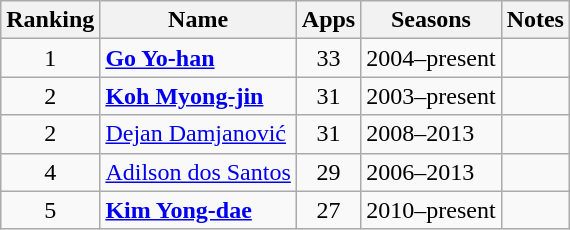<table class="wikitable sortable" style="text-align:center">
<tr>
<th>Ranking</th>
<th>Name</th>
<th>Apps</th>
<th>Seasons</th>
<th>Notes</th>
</tr>
<tr>
<td>1</td>
<td align=left> <strong><a href='#'>Go Yo-han</a></strong></td>
<td>33</td>
<td align=left>2004–present</td>
<td></td>
</tr>
<tr>
<td>2</td>
<td align=left> <strong><a href='#'>Koh Myong-jin</a></strong></td>
<td>31</td>
<td align=left>2003–present</td>
<td></td>
</tr>
<tr>
<td>2</td>
<td align=left> <a href='#'>Dejan Damjanović</a></td>
<td>31</td>
<td align=left>2008–2013</td>
<td></td>
</tr>
<tr>
<td>4</td>
<td align=left> <a href='#'>Adilson dos Santos</a></td>
<td>29</td>
<td align=left>2006–2013</td>
<td></td>
</tr>
<tr>
<td>5</td>
<td align=left> <strong><a href='#'>Kim Yong-dae</a></strong></td>
<td>27</td>
<td align=left>2010–present</td>
<td></td>
</tr>
</table>
